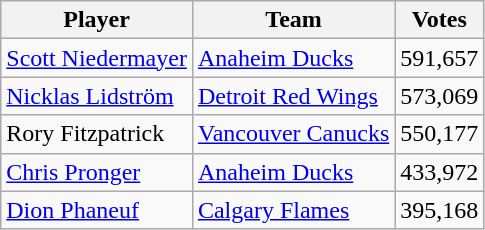<table class="wikitable">
<tr>
<th>Player</th>
<th>Team</th>
<th>Votes</th>
</tr>
<tr>
<td><a href='#'>Scott Niedermayer</a></td>
<td><a href='#'>Anaheim Ducks</a></td>
<td>591,657</td>
</tr>
<tr>
<td><a href='#'>Nicklas Lidström</a></td>
<td><a href='#'>Detroit Red Wings</a></td>
<td>573,069</td>
</tr>
<tr>
<td>Rory Fitzpatrick</td>
<td><a href='#'>Vancouver Canucks</a></td>
<td>550,177</td>
</tr>
<tr>
<td><a href='#'>Chris Pronger</a></td>
<td><a href='#'>Anaheim Ducks</a></td>
<td>433,972</td>
</tr>
<tr>
<td><a href='#'>Dion Phaneuf</a></td>
<td><a href='#'>Calgary Flames</a></td>
<td>395,168</td>
</tr>
</table>
